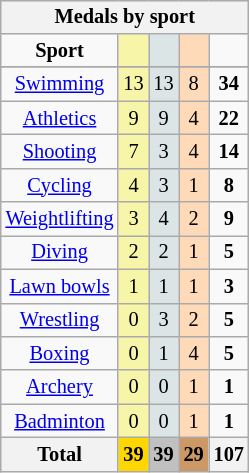<table class="wikitable" style="font-size:85%; float:right">
<tr style="background:#efefef;">
<th colspan=7><strong>Medals by sport</strong></th>
</tr>
<tr align=center>
<td><strong>Sport</strong></td>
<td bgcolor=#f7f6a8></td>
<td bgcolor=#dce5e5></td>
<td bgcolor=#ffdab9></td>
<td></td>
</tr>
<tr>
</tr>
<tr align=center>
<td><a href='#'>Swimming</a></td>
<td style="Background:#F7F6A8;">13</td>
<td style="background:#DCE5E5;">13</td>
<td style="background:#FFDAB9;">8</td>
<td><strong>34</strong></td>
</tr>
<tr align=center>
<td><a href='#'>Athletics</a></td>
<td style="Background:#F7F6A8;">9</td>
<td style="background:#DCE5E5;">9</td>
<td style="background:#FFDAB9;">4</td>
<td><strong>22</strong></td>
</tr>
<tr align=center>
<td><a href='#'>Shooting</a></td>
<td style="Background:#F7F6A8;">7</td>
<td style="background:#DCE5E5;">3</td>
<td style="background:#FFDAB9;">4</td>
<td><strong>14</strong></td>
</tr>
<tr align=center>
<td><a href='#'>Cycling</a></td>
<td style="Background:#F7F6A8;">4</td>
<td style="background:#DCE5E5;">3</td>
<td style="background:#FFDAB9;">1</td>
<td><strong>8</strong></td>
</tr>
<tr align=center>
<td><a href='#'>Weightlifting</a></td>
<td style="Background:#F7F6A8;">3</td>
<td style="background:#DCE5E5;">4</td>
<td style="background:#FFDAB9;">2</td>
<td><strong>9</strong></td>
</tr>
<tr align=center>
<td><a href='#'>Diving</a></td>
<td style="Background:#F7F6A8;">2</td>
<td style="background:#DCE5E5;">2</td>
<td style="background:#FFDAB9;">1</td>
<td><strong>5</strong></td>
</tr>
<tr align=center>
<td><a href='#'>Lawn bowls</a></td>
<td style="Background:#F7F6A8;">1</td>
<td style="background:#DCE5E5;">1</td>
<td style="background:#FFDAB9;">1</td>
<td><strong>3</strong></td>
</tr>
<tr align=center>
<td><a href='#'>Wrestling</a></td>
<td style="Background:#F7F6A8;">0</td>
<td style="background:#DCE5E5;">3</td>
<td style="background:#FFDAB9;">2</td>
<td><strong>5</strong></td>
</tr>
<tr align=center>
<td><a href='#'>Boxing</a></td>
<td style="Background:#F7F6A8;">0</td>
<td style="background:#DCE5E5;">1</td>
<td style="background:#FFDAB9;">4</td>
<td><strong>5</strong></td>
</tr>
<tr align=center>
<td><a href='#'>Archery</a></td>
<td style="Background:#F7F6A8;">0</td>
<td style="background:#DCE5E5;">0</td>
<td style="background:#FFDAB9;">1</td>
<td><strong>1</strong></td>
</tr>
<tr align=center>
<td><a href='#'>Badminton</a></td>
<td style="Background:#F7F6A8;">0</td>
<td style="background:#DCE5E5;">0</td>
<td style="background:#FFDAB9;">1</td>
<td><strong>1</strong></td>
</tr>
<tr align=center>
<th>Total</th>
<th style="background:gold;">39</th>
<th style="background:silver;">39</th>
<th style="background:#c96;">29</th>
<th>107</th>
</tr>
</table>
